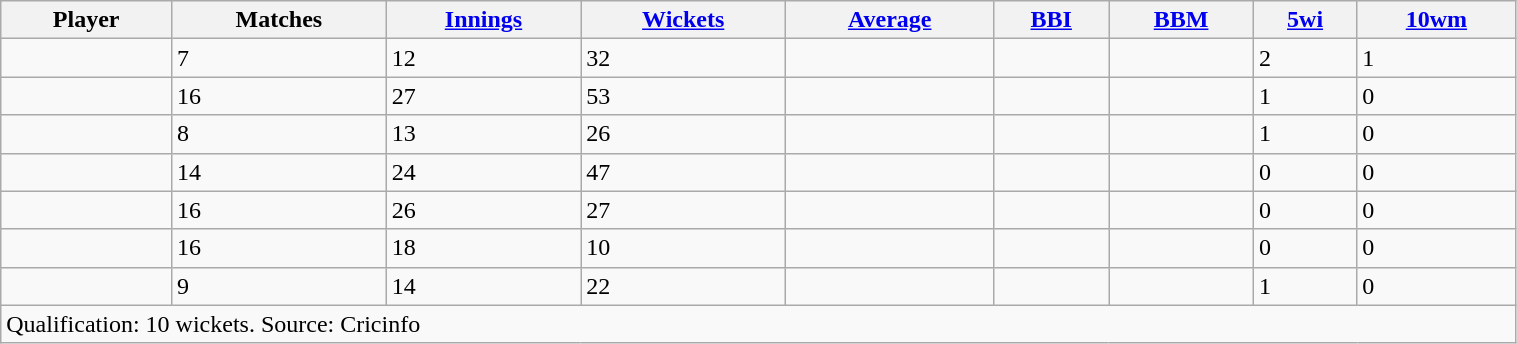<table class="wikitable sortable" style="width:80%;">
<tr>
<th>Player</th>
<th>Matches</th>
<th><a href='#'>Innings</a></th>
<th><a href='#'>Wickets</a></th>
<th><a href='#'>Average</a></th>
<th><a href='#'>BBI</a></th>
<th><a href='#'>BBM</a></th>
<th><a href='#'>5wi</a></th>
<th><a href='#'>10wm</a></th>
</tr>
<tr>
<td></td>
<td>7</td>
<td>12</td>
<td>32</td>
<td></td>
<td></td>
<td></td>
<td>2</td>
<td>1</td>
</tr>
<tr>
<td></td>
<td>16</td>
<td>27</td>
<td>53</td>
<td></td>
<td></td>
<td></td>
<td>1</td>
<td>0</td>
</tr>
<tr>
<td></td>
<td>8</td>
<td>13</td>
<td>26</td>
<td></td>
<td></td>
<td></td>
<td>1</td>
<td>0</td>
</tr>
<tr>
<td></td>
<td>14</td>
<td>24</td>
<td>47</td>
<td></td>
<td></td>
<td></td>
<td>0</td>
<td>0</td>
</tr>
<tr>
<td></td>
<td>16</td>
<td>26</td>
<td>27</td>
<td></td>
<td></td>
<td></td>
<td>0</td>
<td>0</td>
</tr>
<tr>
<td></td>
<td>16</td>
<td>18</td>
<td>10</td>
<td></td>
<td></td>
<td></td>
<td>0</td>
<td>0</td>
</tr>
<tr>
<td></td>
<td>9</td>
<td>14</td>
<td>22</td>
<td></td>
<td></td>
<td></td>
<td>1</td>
<td>0</td>
</tr>
<tr class="unsortable">
<td colspan="9">Qualification: 10 wickets.  Source: Cricinfo</td>
</tr>
</table>
